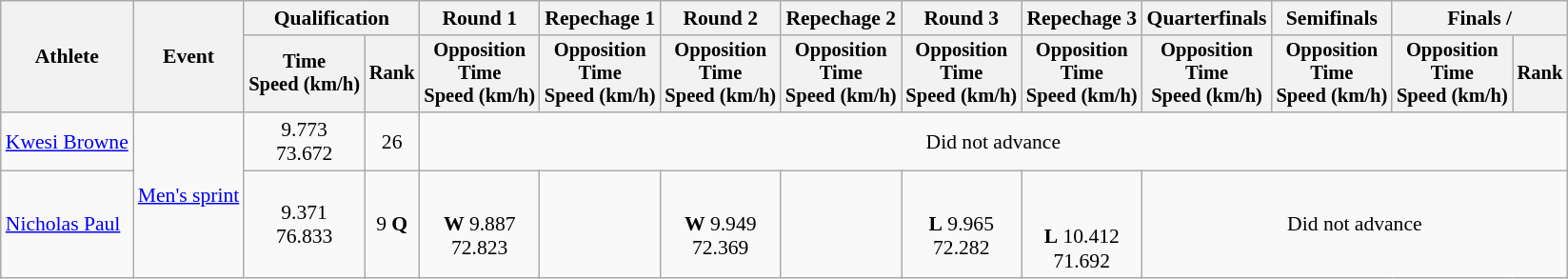<table class=wikitable style=font-size:90%;text-align:center>
<tr>
<th rowspan=2>Athlete</th>
<th rowspan=2>Event</th>
<th colspan=2>Qualification</th>
<th>Round 1</th>
<th>Repechage 1</th>
<th>Round 2</th>
<th>Repechage 2</th>
<th>Round 3</th>
<th>Repechage 3</th>
<th>Quarterfinals</th>
<th>Semifinals</th>
<th colspan=2>Finals / </th>
</tr>
<tr style=font-size:95%>
<th>Time<br>Speed (km/h)</th>
<th>Rank</th>
<th>Opposition<br>Time<br>Speed (km/h)</th>
<th>Opposition<br>Time<br>Speed (km/h)</th>
<th>Opposition<br>Time<br>Speed (km/h)</th>
<th>Opposition<br>Time<br>Speed (km/h)</th>
<th>Opposition<br>Time<br>Speed (km/h)</th>
<th>Opposition<br>Time<br>Speed (km/h)</th>
<th>Opposition<br>Time<br>Speed (km/h)</th>
<th>Opposition<br>Time<br>Speed (km/h)</th>
<th>Opposition<br>Time<br>Speed (km/h)</th>
<th>Rank</th>
</tr>
<tr>
<td align=left><a href='#'>Kwesi Browne</a></td>
<td align=left rowspan=2><a href='#'>Men's sprint</a></td>
<td>9.773<br>73.672</td>
<td>26</td>
<td colspan=10>Did not advance</td>
</tr>
<tr>
<td align=left><a href='#'>Nicholas Paul</a></td>
<td>9.371<br>76.833</td>
<td>9 <strong>Q</strong></td>
<td><br><strong>W</strong> 9.887<br>72.823</td>
<td></td>
<td><br><strong>W</strong> 9.949<br>72.369</td>
<td></td>
<td><br><strong>L</strong> 9.965<br>72.282</td>
<td><br><br><strong>L</strong> 10.412<br>71.692</td>
<td colspan=4>Did not advance</td>
</tr>
</table>
